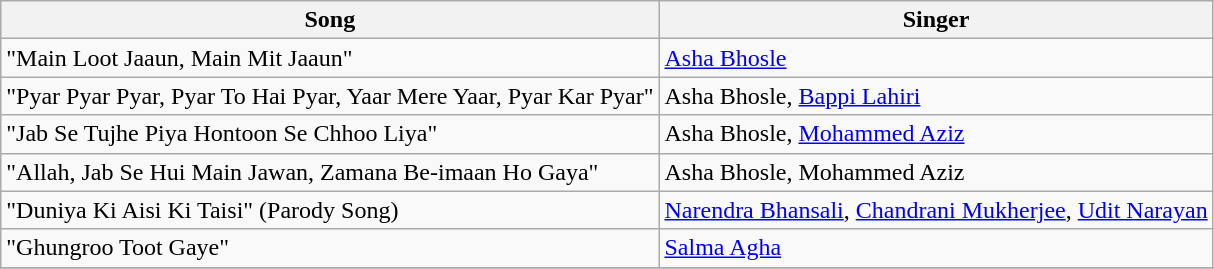<table class="wikitable">
<tr>
<th>Song</th>
<th>Singer</th>
</tr>
<tr>
<td>"Main Loot Jaaun, Main Mit Jaaun"</td>
<td><a href='#'>Asha Bhosle</a></td>
</tr>
<tr>
<td>"Pyar Pyar Pyar, Pyar To Hai Pyar, Yaar Mere Yaar, Pyar Kar Pyar"</td>
<td>Asha Bhosle, <a href='#'>Bappi Lahiri</a></td>
</tr>
<tr>
<td>"Jab Se Tujhe Piya Hontoon Se Chhoo Liya"</td>
<td>Asha Bhosle, <a href='#'>Mohammed Aziz</a></td>
</tr>
<tr>
<td>"Allah, Jab Se Hui Main Jawan, Zamana Be-imaan Ho Gaya"</td>
<td>Asha Bhosle, Mohammed Aziz</td>
</tr>
<tr>
<td>"Duniya Ki Aisi Ki Taisi" (Parody Song)</td>
<td><a href='#'>Narendra Bhansali</a>, <a href='#'>Chandrani Mukherjee</a>, <a href='#'>Udit Narayan</a></td>
</tr>
<tr>
<td>"Ghungroo Toot Gaye"</td>
<td><a href='#'>Salma Agha</a></td>
</tr>
<tr>
</tr>
</table>
